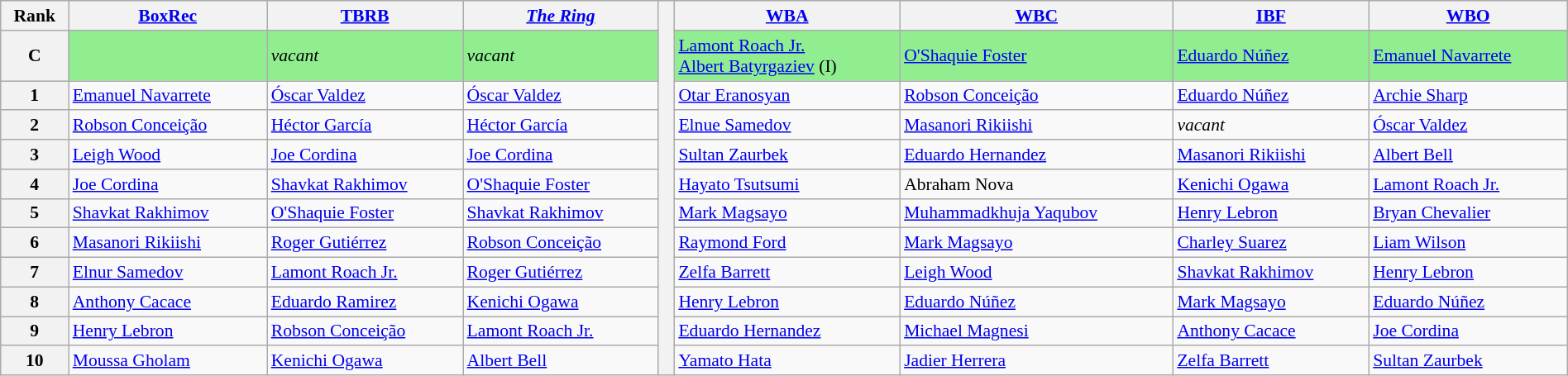<table class="wikitable" style="text-align:left; font-size:90%; width:100%;">
<tr>
<th>Rank</th>
<th><a href='#'>BoxRec</a></th>
<th><a href='#'>TBRB</a></th>
<th><em><a href='#'>The Ring</a></em></th>
<th rowspan="12" style="width:1%;"></th>
<th><a href='#'>WBA</a></th>
<th><a href='#'>WBC</a></th>
<th><a href='#'>IBF</a></th>
<th><a href='#'>WBO</a></th>
</tr>
<tr style="background:lightgreen;">
<th scope="row">C</th>
<td></td>
<td><em>vacant</em></td>
<td><em>vacant</em></td>
<td><a href='#'>Lamont Roach Jr.</a> <br><a href='#'>Albert Batyrgaziev</a> (I)</td>
<td><a href='#'>O'Shaquie Foster</a></td>
<td><a href='#'>Eduardo Núñez</a></td>
<td><a href='#'>Emanuel Navarrete</a></td>
</tr>
<tr>
<th scope="row">1</th>
<td><a href='#'>Emanuel Navarrete</a></td>
<td><a href='#'>Óscar Valdez</a></td>
<td><a href='#'>Óscar Valdez</a></td>
<td><a href='#'>Otar Eranosyan</a></td>
<td><a href='#'>Robson Conceição</a></td>
<td><a href='#'>Eduardo Núñez</a></td>
<td><a href='#'>Archie Sharp</a></td>
</tr>
<tr>
<th scope="row">2</th>
<td><a href='#'>Robson Conceição</a></td>
<td><a href='#'>Héctor García</a></td>
<td><a href='#'>Héctor García</a></td>
<td><a href='#'>Elnue Samedov</a></td>
<td><a href='#'>Masanori Rikiishi</a></td>
<td><em>vacant</em></td>
<td><a href='#'>Óscar Valdez</a></td>
</tr>
<tr>
<th scope="row">3</th>
<td><a href='#'>Leigh Wood</a></td>
<td><a href='#'>Joe Cordina</a></td>
<td><a href='#'>Joe Cordina</a></td>
<td><a href='#'>Sultan Zaurbek</a></td>
<td><a href='#'>Eduardo Hernandez</a></td>
<td><a href='#'>Masanori Rikiishi</a></td>
<td><a href='#'>Albert Bell</a></td>
</tr>
<tr>
<th scope="row">4</th>
<td><a href='#'>Joe Cordina</a></td>
<td><a href='#'>Shavkat Rakhimov</a></td>
<td><a href='#'>O'Shaquie Foster</a></td>
<td><a href='#'>Hayato Tsutsumi</a></td>
<td>Abraham Nova</td>
<td><a href='#'>Kenichi Ogawa</a></td>
<td><a href='#'>Lamont Roach Jr.</a></td>
</tr>
<tr>
<th scope="row">5</th>
<td><a href='#'>Shavkat Rakhimov</a></td>
<td><a href='#'>O'Shaquie Foster</a></td>
<td><a href='#'>Shavkat Rakhimov</a></td>
<td><a href='#'>Mark Magsayo</a></td>
<td><a href='#'>Muhammadkhuja Yaqubov</a></td>
<td><a href='#'>Henry Lebron</a></td>
<td><a href='#'>Bryan Chevalier</a></td>
</tr>
<tr>
<th scope="row">6</th>
<td><a href='#'>Masanori Rikiishi</a></td>
<td><a href='#'>Roger Gutiérrez</a></td>
<td><a href='#'>Robson Conceição</a></td>
<td><a href='#'>Raymond Ford</a></td>
<td><a href='#'>Mark Magsayo</a></td>
<td><a href='#'>Charley Suarez</a></td>
<td><a href='#'>Liam Wilson</a></td>
</tr>
<tr>
<th scope="row">7</th>
<td><a href='#'>Elnur Samedov</a></td>
<td><a href='#'>Lamont Roach Jr.</a></td>
<td><a href='#'>Roger Gutiérrez</a></td>
<td><a href='#'>Zelfa Barrett</a></td>
<td><a href='#'>Leigh Wood</a></td>
<td><a href='#'>Shavkat Rakhimov</a></td>
<td><a href='#'>Henry Lebron</a></td>
</tr>
<tr>
<th scope="row">8</th>
<td><a href='#'>Anthony Cacace</a></td>
<td><a href='#'>Eduardo Ramirez</a></td>
<td><a href='#'>Kenichi Ogawa</a></td>
<td><a href='#'>Henry Lebron</a></td>
<td><a href='#'>Eduardo Núñez</a></td>
<td><a href='#'>Mark Magsayo</a></td>
<td><a href='#'>Eduardo Núñez</a></td>
</tr>
<tr>
<th scope="row">9</th>
<td><a href='#'>Henry Lebron</a></td>
<td><a href='#'>Robson Conceição</a></td>
<td><a href='#'>Lamont Roach Jr.</a></td>
<td><a href='#'>Eduardo Hernandez</a></td>
<td><a href='#'>Michael Magnesi</a></td>
<td><a href='#'>Anthony Cacace</a></td>
<td><a href='#'>Joe Cordina</a></td>
</tr>
<tr>
<th scope="row">10</th>
<td><a href='#'>Moussa Gholam</a></td>
<td><a href='#'>Kenichi Ogawa</a></td>
<td><a href='#'>Albert Bell</a></td>
<td><a href='#'>Yamato Hata</a></td>
<td><a href='#'>Jadier Herrera</a></td>
<td><a href='#'>Zelfa Barrett</a></td>
<td><a href='#'>Sultan Zaurbek</a></td>
</tr>
</table>
